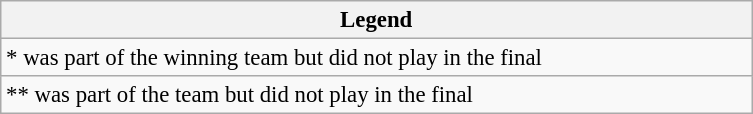<table class="wikitable" style="font-size:95%; width:33em">
<tr>
<th>Legend</th>
</tr>
<tr>
<td>* was part of the winning team but did not play in the final</td>
</tr>
<tr>
<td>** was part of the team but did not play in the final</td>
</tr>
</table>
